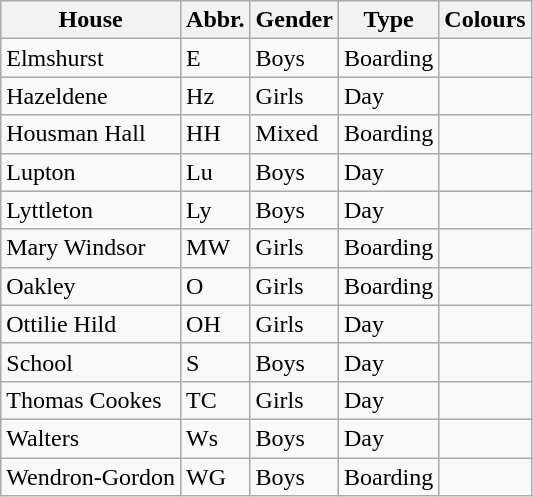<table class="wikitable">
<tr>
<th>House</th>
<th>Abbr.</th>
<th>Gender</th>
<th>Type</th>
<th>Colours</th>
</tr>
<tr>
<td>Elmshurst</td>
<td>E</td>
<td>Boys</td>
<td>Boarding</td>
<td> </td>
</tr>
<tr>
<td>Hazeldene</td>
<td>Hz</td>
<td>Girls</td>
<td>Day</td>
<td></td>
</tr>
<tr>
<td>Housman Hall</td>
<td>HH</td>
<td>Mixed</td>
<td>Boarding</td>
<td> </td>
</tr>
<tr>
<td>Lupton</td>
<td>Lu</td>
<td>Boys</td>
<td>Day</td>
<td> </td>
</tr>
<tr>
<td>Lyttleton</td>
<td>Ly</td>
<td>Boys</td>
<td>Day</td>
<td> </td>
</tr>
<tr>
<td>Mary Windsor</td>
<td>MW</td>
<td>Girls</td>
<td>Boarding</td>
<td> </td>
</tr>
<tr>
<td>Oakley</td>
<td>O</td>
<td>Girls</td>
<td>Boarding</td>
<td> </td>
</tr>
<tr>
<td>Ottilie Hild</td>
<td>OH</td>
<td>Girls</td>
<td>Day</td>
<td> </td>
</tr>
<tr>
<td>School</td>
<td>S</td>
<td>Boys</td>
<td>Day</td>
<td> </td>
</tr>
<tr>
<td>Thomas Cookes</td>
<td>TC</td>
<td>Girls</td>
<td>Day</td>
<td></td>
</tr>
<tr>
<td>Walters</td>
<td>Ws</td>
<td>Boys</td>
<td>Day</td>
<td>  </td>
</tr>
<tr>
<td>Wendron-Gordon</td>
<td>WG</td>
<td>Boys</td>
<td>Boarding</td>
<td> </td>
</tr>
</table>
